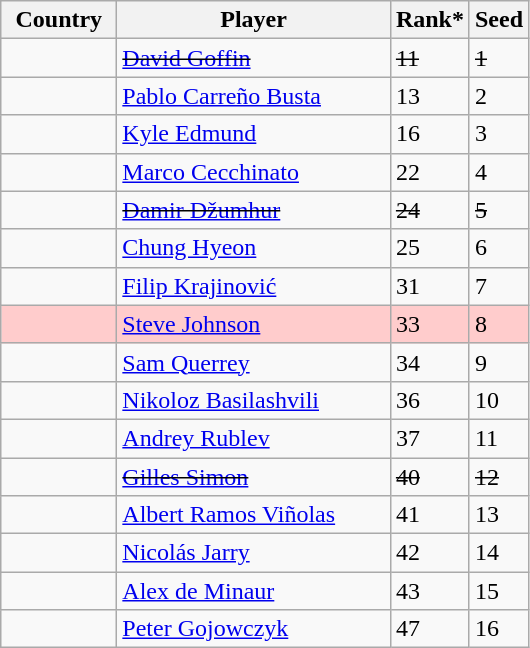<table class="sortable wikitable">
<tr>
<th width="70">Country</th>
<th width="175">Player</th>
<th>Rank*</th>
<th>Seed</th>
</tr>
<tr>
<td><s></s></td>
<td><s><a href='#'>David Goffin</a></s></td>
<td><s>11</s></td>
<td><s>1</s></td>
</tr>
<tr>
<td></td>
<td><a href='#'>Pablo Carreño Busta</a></td>
<td>13</td>
<td>2</td>
</tr>
<tr>
<td></td>
<td><a href='#'>Kyle Edmund</a></td>
<td>16</td>
<td>3</td>
</tr>
<tr>
<td></td>
<td><a href='#'>Marco Cecchinato</a></td>
<td>22</td>
<td>4</td>
</tr>
<tr>
<td><s></s></td>
<td><s><a href='#'>Damir Džumhur</a> </s></td>
<td><s>24</s></td>
<td><s>5</s></td>
</tr>
<tr>
<td></td>
<td><a href='#'>Chung Hyeon</a></td>
<td>25</td>
<td>6</td>
</tr>
<tr>
<td></td>
<td><a href='#'>Filip Krajinović</a></td>
<td>31</td>
<td>7</td>
</tr>
<tr style="background:#fcc;">
<td></td>
<td><a href='#'>Steve Johnson</a></td>
<td>33</td>
<td>8</td>
</tr>
<tr>
<td></td>
<td><a href='#'>Sam Querrey</a></td>
<td>34</td>
<td>9</td>
</tr>
<tr>
<td></td>
<td><a href='#'>Nikoloz Basilashvili</a></td>
<td>36</td>
<td>10</td>
</tr>
<tr>
<td></td>
<td><a href='#'>Andrey Rublev</a></td>
<td>37</td>
<td>11</td>
</tr>
<tr>
<td><s></s></td>
<td><s><a href='#'>Gilles Simon</a> </s></td>
<td><s>40</s></td>
<td><s>12</s></td>
</tr>
<tr>
<td></td>
<td><a href='#'>Albert Ramos Viñolas</a></td>
<td>41</td>
<td>13</td>
</tr>
<tr>
<td></td>
<td><a href='#'>Nicolás Jarry</a></td>
<td>42</td>
<td>14</td>
</tr>
<tr>
<td></td>
<td><a href='#'>Alex de Minaur</a></td>
<td>43</td>
<td>15</td>
</tr>
<tr>
<td></td>
<td><a href='#'>Peter Gojowczyk</a></td>
<td>47</td>
<td>16</td>
</tr>
</table>
